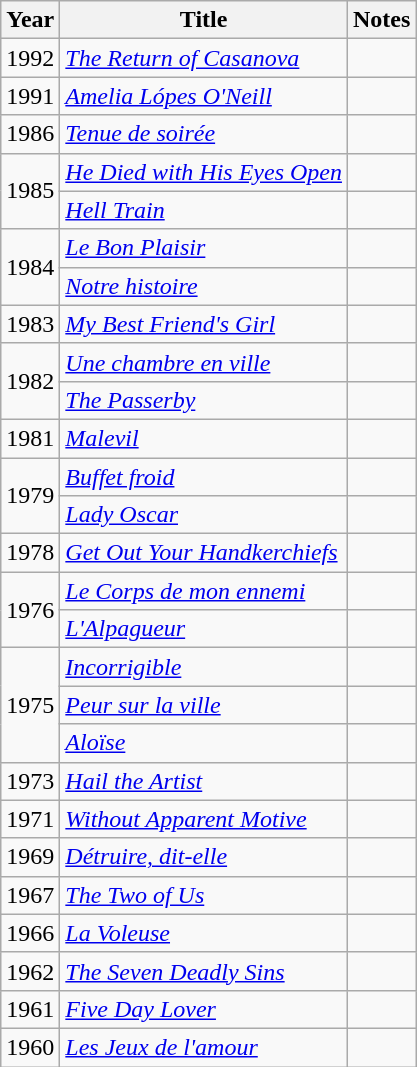<table class="wikitable sortable">
<tr>
<th>Year</th>
<th>Title</th>
<th class="unsortable">Notes</th>
</tr>
<tr>
<td>1992</td>
<td><em><a href='#'>The Return of Casanova</a></em></td>
<td></td>
</tr>
<tr>
<td>1991</td>
<td><em><a href='#'>Amelia Lópes O'Neill</a></em></td>
<td></td>
</tr>
<tr>
<td>1986</td>
<td><em><a href='#'>Tenue de soirée</a></em></td>
<td></td>
</tr>
<tr>
<td rowspan=2>1985</td>
<td><em><a href='#'>He Died with His Eyes Open</a></em></td>
<td></td>
</tr>
<tr>
<td><em><a href='#'>Hell Train</a></em></td>
<td></td>
</tr>
<tr>
<td rowspan=2>1984</td>
<td><em><a href='#'>Le Bon Plaisir</a></em></td>
<td></td>
</tr>
<tr>
<td><em><a href='#'>Notre histoire</a></em></td>
<td></td>
</tr>
<tr>
<td>1983</td>
<td><em><a href='#'>My Best Friend's Girl</a></em></td>
<td></td>
</tr>
<tr>
<td rowspan=2>1982</td>
<td><em><a href='#'>Une chambre en ville</a></em></td>
<td></td>
</tr>
<tr>
<td><em><a href='#'>The Passerby</a></em></td>
<td></td>
</tr>
<tr>
<td>1981</td>
<td><em><a href='#'>Malevil</a></em></td>
<td></td>
</tr>
<tr>
<td rowspan=2>1979</td>
<td><em><a href='#'>Buffet froid</a></em></td>
<td></td>
</tr>
<tr>
<td><em><a href='#'>Lady Oscar</a></em></td>
<td></td>
</tr>
<tr>
<td>1978</td>
<td><em><a href='#'>Get Out Your Handkerchiefs</a></em></td>
<td></td>
</tr>
<tr>
<td rowspan=2>1976</td>
<td><em><a href='#'>Le Corps de mon ennemi</a></em></td>
<td></td>
</tr>
<tr>
<td><em><a href='#'>L'Alpagueur</a></em></td>
<td></td>
</tr>
<tr>
<td rowspan=3>1975</td>
<td><em><a href='#'>Incorrigible</a></em></td>
<td></td>
</tr>
<tr>
<td><em><a href='#'>Peur sur la ville </a></em></td>
<td></td>
</tr>
<tr>
<td><em><a href='#'>Aloïse</a></em></td>
<td></td>
</tr>
<tr>
<td>1973</td>
<td><em><a href='#'>Hail the Artist</a></em></td>
<td></td>
</tr>
<tr>
<td>1971</td>
<td><em><a href='#'>Without Apparent Motive</a></em></td>
<td></td>
</tr>
<tr>
<td>1969</td>
<td><em><a href='#'>Détruire, dit-elle</a></em></td>
<td></td>
</tr>
<tr>
<td>1967</td>
<td><em><a href='#'>The Two of Us</a></em></td>
<td></td>
</tr>
<tr>
<td>1966</td>
<td><em><a href='#'>La Voleuse</a></em></td>
<td></td>
</tr>
<tr>
<td>1962</td>
<td><em><a href='#'>The Seven Deadly Sins</a></em></td>
<td></td>
</tr>
<tr>
<td>1961</td>
<td><em><a href='#'>Five Day Lover</a></em></td>
<td></td>
</tr>
<tr>
<td>1960</td>
<td><em><a href='#'>Les Jeux de l'amour</a></em></td>
<td></td>
</tr>
</table>
